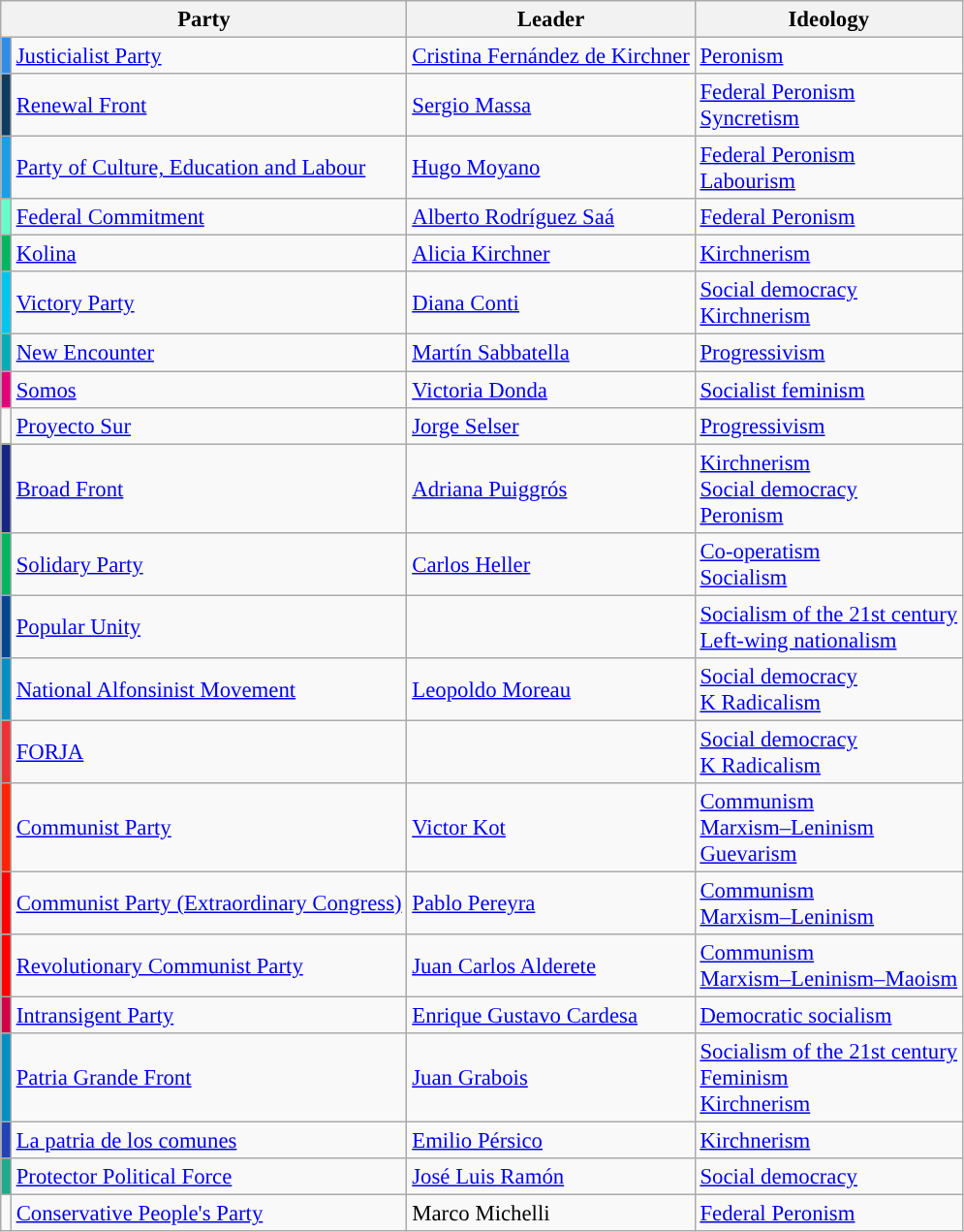<table class="wikitable" style="font-size:95%">
<tr>
<th colspan=2>Party</th>
<th>Leader</th>
<th>Ideology</th>
</tr>
<tr>
<td bgcolor="#318ce7"></td>
<td><a href='#'>Justicialist Party</a></td>
<td><a href='#'>Cristina Fernández de Kirchner</a></td>
<td><a href='#'>Peronism</a></td>
</tr>
<tr>
<td bgcolor="#0e3c61"></td>
<td><a href='#'>Renewal Front</a></td>
<td><a href='#'>Sergio Massa</a></td>
<td><a href='#'>Federal Peronism</a><br><a href='#'>Syncretism</a></td>
</tr>
<tr>
<td bgcolor="#1b9ee6"></td>
<td><a href='#'>Party of Culture, Education and Labour</a></td>
<td><a href='#'>Hugo Moyano</a></td>
<td><a href='#'>Federal Peronism</a><br><a href='#'>Labourism</a></td>
</tr>
<tr>
<td bgcolor="#66ffcc"></td>
<td><a href='#'>Federal Commitment</a></td>
<td><a href='#'>Alberto Rodríguez Saá</a></td>
<td><a href='#'>Federal Peronism</a></td>
</tr>
<tr>
<td bgcolor="#04b45f"></td>
<td><a href='#'>Kolina</a></td>
<td><a href='#'>Alicia Kirchner</a></td>
<td><a href='#'>Kirchnerism</a></td>
</tr>
<tr>
<td bgcolor="#00c4f0"></td>
<td><a href='#'>Victory Party</a></td>
<td><a href='#'>Diana Conti</a></td>
<td><a href='#'>Social democracy</a><br><a href='#'>Kirchnerism</a></td>
</tr>
<tr>
<td bgcolor="#03ACB6"></td>
<td><a href='#'>New Encounter</a></td>
<td><a href='#'>Martín Sabbatella</a></td>
<td><a href='#'>Progressivism</a></td>
</tr>
<tr>
<td bgcolor="#e2007a"></td>
<td><a href='#'>Somos</a></td>
<td><a href='#'>Victoria Donda</a></td>
<td><a href='#'>Socialist feminism</a></td>
</tr>
<tr>
<td bgcolor=></td>
<td><a href='#'>Proyecto Sur</a></td>
<td><a href='#'>Jorge Selser</a></td>
<td><a href='#'>Progressivism</a></td>
</tr>
<tr>
<td bgcolor="#172683"></td>
<td><a href='#'>Broad Front</a></td>
<td><a href='#'>Adriana Puiggrós</a></td>
<td><a href='#'>Kirchnerism</a><br><a href='#'>Social democracy</a><br><a href='#'>Peronism</a></td>
</tr>
<tr>
<td bgcolor="#04b45f"></td>
<td><a href='#'>Solidary Party</a></td>
<td><a href='#'>Carlos Heller</a></td>
<td><a href='#'>Co-operatism</a><br><a href='#'>Socialism</a></td>
</tr>
<tr>
<td bgcolor=#00478F></td>
<td><a href='#'>Popular Unity</a></td>
<td></td>
<td><a href='#'>Socialism of the 21st century</a><br><a href='#'>Left-wing nationalism</a></td>
</tr>
<tr>
<td bgcolor="#008fc3"></td>
<td><a href='#'>National Alfonsinist Movement</a></td>
<td><a href='#'>Leopoldo Moreau</a></td>
<td><a href='#'>Social democracy</a><br><a href='#'>K Radicalism</a></td>
</tr>
<tr>
<td bgcolor= "#ed3237"></td>
<td><a href='#'>FORJA</a></td>
<td></td>
<td><a href='#'>Social democracy</a><br><a href='#'>K Radicalism</a></td>
</tr>
<tr>
<td bgcolor="#ff2400"></td>
<td><a href='#'>Communist Party</a></td>
<td><a href='#'>Victor Kot</a></td>
<td><a href='#'>Communism</a><br><a href='#'>Marxism–Leninism</a><br><a href='#'>Guevarism</a></td>
</tr>
<tr>
<td bgcolor=red></td>
<td><a href='#'>Communist Party (Extraordinary Congress)</a></td>
<td><a href='#'>Pablo Pereyra</a></td>
<td><a href='#'>Communism</a><br><a href='#'>Marxism–Leninism</a></td>
</tr>
<tr>
<td bgcolor=red></td>
<td><a href='#'>Revolutionary Communist Party</a></td>
<td><a href='#'>Juan Carlos Alderete</a></td>
<td><a href='#'>Communism</a><br><a href='#'>Marxism–Leninism–Maoism</a></td>
</tr>
<tr>
<td bgcolor="#d10047"></td>
<td><a href='#'>Intransigent Party</a></td>
<td><a href='#'>Enrique Gustavo Cardesa</a></td>
<td><a href='#'>Democratic socialism</a></td>
</tr>
<tr>
<td bgcolor="#008fc3"></td>
<td><a href='#'>Patria Grande Front</a></td>
<td><a href='#'>Juan Grabois</a></td>
<td><a href='#'>Socialism of the 21st century</a><br><a href='#'>Feminism</a><br><a href='#'>Kirchnerism</a></td>
</tr>
<tr>
<td bgcolor="#2243B6"></td>
<td><a href='#'>La patria de los comunes</a></td>
<td><a href='#'>Emilio Pérsico</a></td>
<td><a href='#'>Kirchnerism</a></td>
</tr>
<tr>
<td bgcolor="#1FAA89"></td>
<td><a href='#'>Protector Political Force</a></td>
<td><a href='#'>José Luis Ramón</a></td>
<td><a href='#'>Social democracy</a></td>
</tr>
<tr>
<td></td>
<td><a href='#'>Conservative People's Party</a></td>
<td>Marco Michelli</td>
<td><a href='#'>Federal Peronism</a></td>
</tr>
</table>
